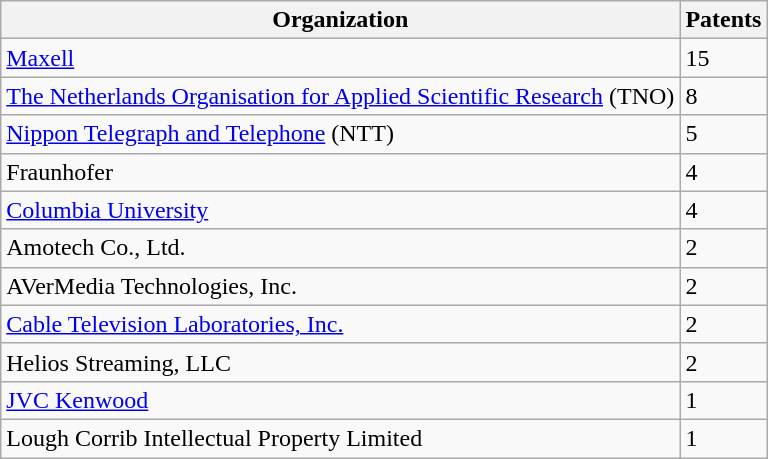<table class="wikitable">
<tr>
<th>Organization</th>
<th>Patents</th>
</tr>
<tr>
<td><a href='#'>Maxell</a></td>
<td>15</td>
</tr>
<tr>
<td><a href='#'>The Netherlands Organisation for Applied Scientific Research</a> (TNO)</td>
<td>8</td>
</tr>
<tr>
<td><a href='#'>Nippon Telegraph and Telephone</a> (NTT)</td>
<td>5</td>
</tr>
<tr>
<td>Fraunhofer</td>
<td>4</td>
</tr>
<tr>
<td><a href='#'>Columbia University</a></td>
<td>4</td>
</tr>
<tr>
<td>Amotech Co., Ltd.</td>
<td>2</td>
</tr>
<tr>
<td>AVerMedia Technologies, Inc.</td>
<td>2</td>
</tr>
<tr>
<td><a href='#'>Cable Television Laboratories, Inc.</a></td>
<td>2</td>
</tr>
<tr>
<td>Helios Streaming, LLC</td>
<td>2</td>
</tr>
<tr>
<td><a href='#'>JVC Kenwood</a></td>
<td>1</td>
</tr>
<tr>
<td>Lough Corrib Intellectual Property Limited</td>
<td>1</td>
</tr>
</table>
